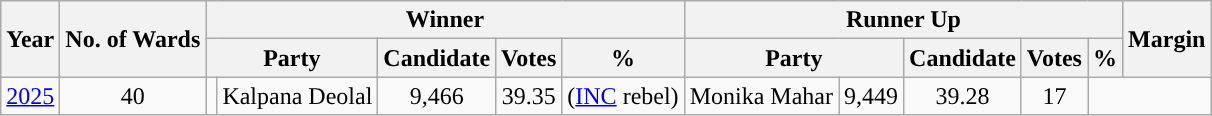<table class="wikitable sortable" style="text-align:center;">
<tr>
<th rowspan="2">Year</th>
<th rowspan="2">No. of Wards</th>
<th colspan="5">Winner</th>
<th colspan="5">Runner Up</th>
<th rowspan="2">Margin</th>
</tr>
<tr>
<th colspan="2">Party</th>
<th>Candidate</th>
<th>Votes</th>
<th>%</th>
<th colspan="2">Party</th>
<th>Candidate</th>
<th>Votes</th>
<th>%</th>
</tr>
<tr>
<td><a href='#'>2025</a></td>
<td>40</td>
<td></td>
<td>Kalpana Deolal</td>
<td>9,466</td>
<td>39.35</td>
<td> (<a href='#'>INC</a> rebel)</td>
<td>Monika Mahar</td>
<td>9,449</td>
<td>39.28</td>
<td style="background:">17</td>
</tr>
</table>
